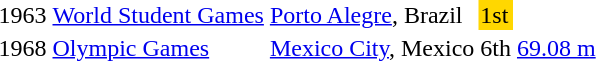<table>
<tr>
<td>1963</td>
<td><a href='#'>World Student Games</a></td>
<td><a href='#'>Porto Alegre</a>, Brazil</td>
<td bgcolor="gold">1st</td>
<td></td>
</tr>
<tr>
<td>1968</td>
<td><a href='#'>Olympic Games</a></td>
<td><a href='#'>Mexico City</a>, Mexico</td>
<td>6th</td>
<td><a href='#'>69.08 m</a></td>
</tr>
</table>
